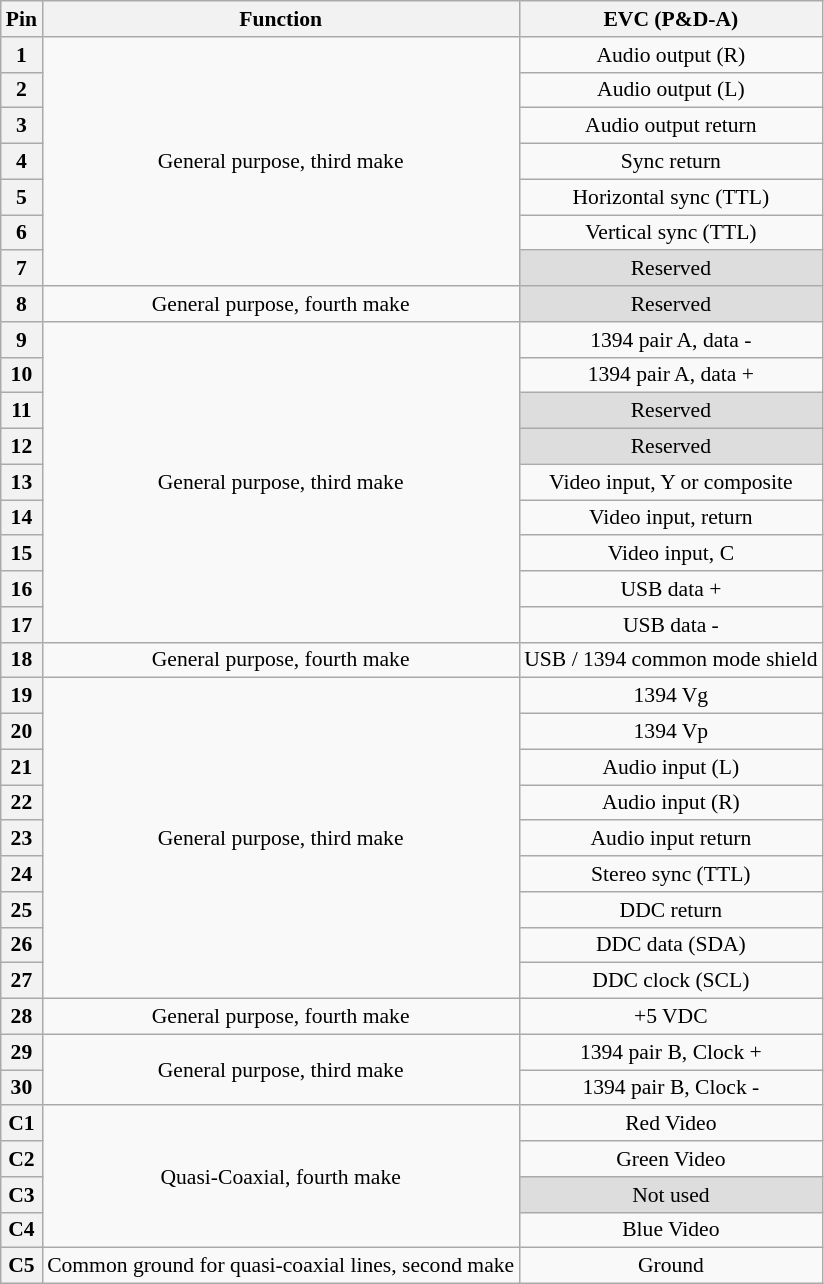<table class=wikitable style="font-size:90%;text-align:center;">
<tr>
<th>Pin</th>
<th>Function</th>
<th>EVC (P&D-A)</th>
</tr>
<tr>
<th>1</th>
<td rowspan=7>General purpose, third make</td>
<td>Audio output (R)</td>
</tr>
<tr>
<th>2</th>
<td>Audio output (L)</td>
</tr>
<tr>
<th>3</th>
<td>Audio output return</td>
</tr>
<tr>
<th>4</th>
<td>Sync return</td>
</tr>
<tr>
<th>5</th>
<td>Horizontal sync (TTL)</td>
</tr>
<tr>
<th>6</th>
<td>Vertical sync (TTL)</td>
</tr>
<tr>
<th>7</th>
<td style="background:#ddd;">Reserved</td>
</tr>
<tr>
<th>8</th>
<td>General purpose, fourth make</td>
<td style="background:#ddd;">Reserved</td>
</tr>
<tr>
<th>9</th>
<td rowspan=9>General purpose, third make</td>
<td>1394 pair A, data -</td>
</tr>
<tr>
<th>10</th>
<td>1394 pair A, data +</td>
</tr>
<tr>
<th>11</th>
<td style="background:#ddd;">Reserved</td>
</tr>
<tr>
<th>12</th>
<td style="background:#ddd;">Reserved</td>
</tr>
<tr>
<th>13</th>
<td>Video input, Y or composite</td>
</tr>
<tr>
<th>14</th>
<td>Video input, return</td>
</tr>
<tr>
<th>15</th>
<td>Video input, C</td>
</tr>
<tr>
<th>16</th>
<td>USB data +</td>
</tr>
<tr>
<th>17</th>
<td>USB data -</td>
</tr>
<tr>
<th>18</th>
<td>General purpose, fourth make</td>
<td>USB / 1394 common mode shield</td>
</tr>
<tr>
<th>19</th>
<td rowspan=9>General purpose, third make</td>
<td>1394 Vg</td>
</tr>
<tr>
<th>20</th>
<td>1394 Vp</td>
</tr>
<tr>
<th>21</th>
<td>Audio input (L)</td>
</tr>
<tr>
<th>22</th>
<td>Audio input (R)</td>
</tr>
<tr>
<th>23</th>
<td>Audio input return</td>
</tr>
<tr>
<th>24</th>
<td>Stereo sync (TTL)</td>
</tr>
<tr>
<th>25</th>
<td>DDC return</td>
</tr>
<tr>
<th>26</th>
<td>DDC data (SDA)</td>
</tr>
<tr>
<th>27</th>
<td>DDC clock (SCL)</td>
</tr>
<tr>
<th>28</th>
<td>General purpose, fourth make</td>
<td>+5 VDC</td>
</tr>
<tr>
<th>29</th>
<td rowspan=2>General purpose, third make</td>
<td>1394 pair B, Clock +</td>
</tr>
<tr>
<th>30</th>
<td>1394 pair B, Clock -</td>
</tr>
<tr>
<th>C1</th>
<td rowspan=4>Quasi-Coaxial, fourth make</td>
<td>Red Video</td>
</tr>
<tr>
<th>C2</th>
<td>Green Video</td>
</tr>
<tr>
<th>C3</th>
<td style="background:#ddd;">Not used</td>
</tr>
<tr>
<th>C4</th>
<td>Blue Video</td>
</tr>
<tr>
<th>C5</th>
<td>Common ground for quasi-coaxial lines, second make</td>
<td>Ground</td>
</tr>
</table>
